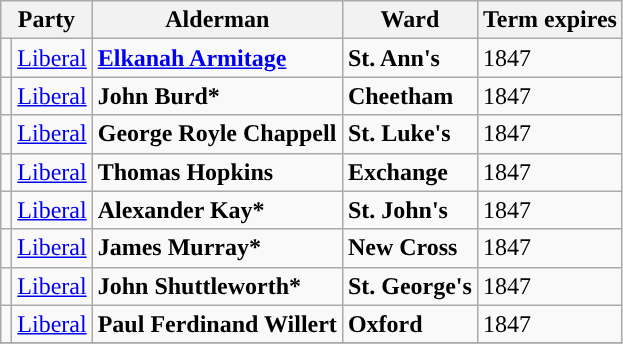<table class="wikitable">
<tr>
<th colspan="2">Party</th>
<th>Alderman</th>
<th>Ward</th>
<th>Term expires</th>
</tr>
<tr>
<td style="background-color:"></td>
<td><a href='#'>Liberal</a></td>
<td><strong><a href='#'>Elkanah Armitage</a></strong></td>
<td><strong>St. Ann's</strong></td>
<td>1847</td>
</tr>
<tr>
<td style="background-color:"></td>
<td><a href='#'>Liberal</a></td>
<td><strong>John Burd*</strong></td>
<td><strong>Cheetham</strong></td>
<td>1847</td>
</tr>
<tr>
<td style="background-color:"></td>
<td><a href='#'>Liberal</a></td>
<td><strong>George Royle Chappell</strong></td>
<td><strong>St. Luke's</strong></td>
<td>1847</td>
</tr>
<tr>
<td style="background-color:"></td>
<td><a href='#'>Liberal</a></td>
<td><strong>Thomas Hopkins</strong></td>
<td><strong>Exchange</strong></td>
<td>1847</td>
</tr>
<tr>
<td style="background-color:"></td>
<td><a href='#'>Liberal</a></td>
<td><strong>Alexander Kay*</strong></td>
<td><strong>St. John's</strong></td>
<td>1847</td>
</tr>
<tr>
<td style="background-color:"></td>
<td><a href='#'>Liberal</a></td>
<td><strong>James Murray*</strong></td>
<td><strong>New Cross</strong></td>
<td>1847</td>
</tr>
<tr>
<td style="background-color:"></td>
<td><a href='#'>Liberal</a></td>
<td><strong>John Shuttleworth*</strong></td>
<td><strong>St. George's</strong></td>
<td>1847</td>
</tr>
<tr>
<td style="background-color:"></td>
<td><a href='#'>Liberal</a></td>
<td><strong>Paul Ferdinand Willert</strong></td>
<td><strong>Oxford</strong></td>
<td>1847</td>
</tr>
<tr>
</tr>
</table>
